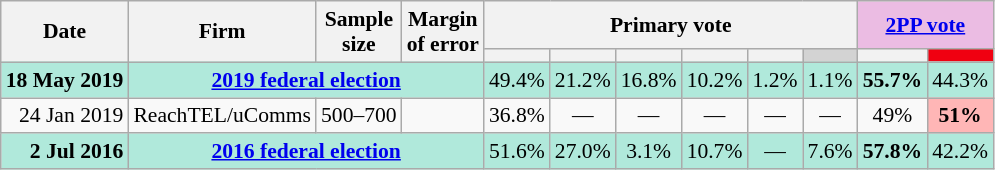<table class="nowrap wikitable tpl-blanktable" style=text-align:center;font-size:90%>
<tr>
<th rowspan=2>Date</th>
<th rowspan=2>Firm</th>
<th rowspan=2>Sample<br>size</th>
<th rowspan=2>Margin<br>of error</th>
<th colspan=6>Primary vote</th>
<th colspan=2 class=unsortable style=background:#ebbce3><a href='#'>2PP vote</a></th>
</tr>
<tr>
<th style=background:></th>
<th style=background:></th>
<th style=background:></th>
<th style=background:></th>
<th style=background:></th>
<th style=background:lightgray></th>
<th style=background:></th>
<th style="background:#F00011"></th>
</tr>
<tr style="background:#b0e9db">
<td style="text-align:right"><strong>18 May 2019</strong></td>
<td colspan="3" style="text-align:center"><strong><a href='#'>2019 federal election</a></strong></td>
<td>49.4%</td>
<td>21.2%</td>
<td>16.8%</td>
<td>10.2%</td>
<td>1.2%</td>
<td>1.1%</td>
<td><strong>55.7%</strong></td>
<td>44.3%</td>
</tr>
<tr>
<td style="text-align:right">24 Jan 2019</td>
<td style="text-align:left">ReachTEL/uComms</td>
<td>500–700</td>
<td></td>
<td>36.8%</td>
<td>—</td>
<td>—</td>
<td>—</td>
<td>—</td>
<td>—</td>
<td>49%</td>
<th style=background:#FFB6B6>51%</th>
</tr>
<tr style="background:#b0e9db">
<td style="text-align:right"><strong>2 Jul 2016</strong></td>
<td colspan="3" style="text-align:center"><strong><a href='#'>2016 federal election</a></strong></td>
<td>51.6%</td>
<td>27.0%</td>
<td>3.1%</td>
<td>10.7%</td>
<td>—</td>
<td>7.6%</td>
<td><strong>57.8%</strong></td>
<td>42.2%</td>
</tr>
</table>
